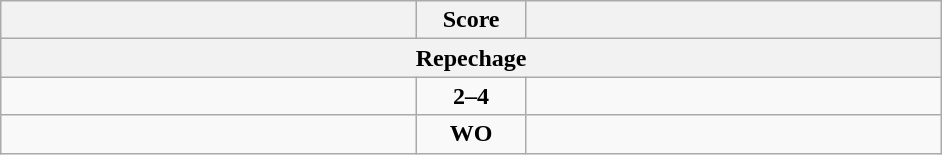<table class="wikitable" style="text-align: left;">
<tr>
<th align="right" width="270"></th>
<th width="65">Score</th>
<th align="left" width="270"></th>
</tr>
<tr>
<th colspan="3">Repechage</th>
</tr>
<tr>
<td></td>
<td align=center><strong>2–4</strong></td>
<td><strong></strong></td>
</tr>
<tr>
<td><strong></strong></td>
<td align=center><strong>WO</strong></td>
<td></td>
</tr>
</table>
